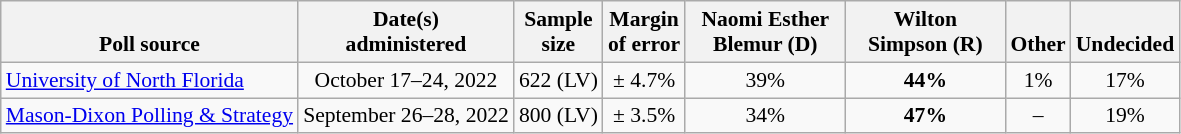<table class="wikitable" style="font-size:90%;text-align:center;">
<tr valign=bottom>
<th>Poll source</th>
<th>Date(s)<br>administered</th>
<th>Sample<br>size</th>
<th>Margin<br>of error</th>
<th style="width:100px;">Naomi Esther<br>Blemur (D)</th>
<th style="width:100px;">Wilton<br>Simpson (R)</th>
<th>Other</th>
<th>Undecided</th>
</tr>
<tr>
<td style="text-align:left;"><a href='#'>University of North Florida</a></td>
<td>October 17–24, 2022</td>
<td>622 (LV)</td>
<td>± 4.7%</td>
<td>39%</td>
<td><strong>44%</strong></td>
<td>1%</td>
<td>17%</td>
</tr>
<tr>
<td style="text-align:left;"><a href='#'>Mason-Dixon Polling & Strategy</a></td>
<td>September 26–28, 2022</td>
<td>800 (LV)</td>
<td>± 3.5%</td>
<td>34%</td>
<td><strong>47%</strong></td>
<td>–</td>
<td>19%</td>
</tr>
</table>
